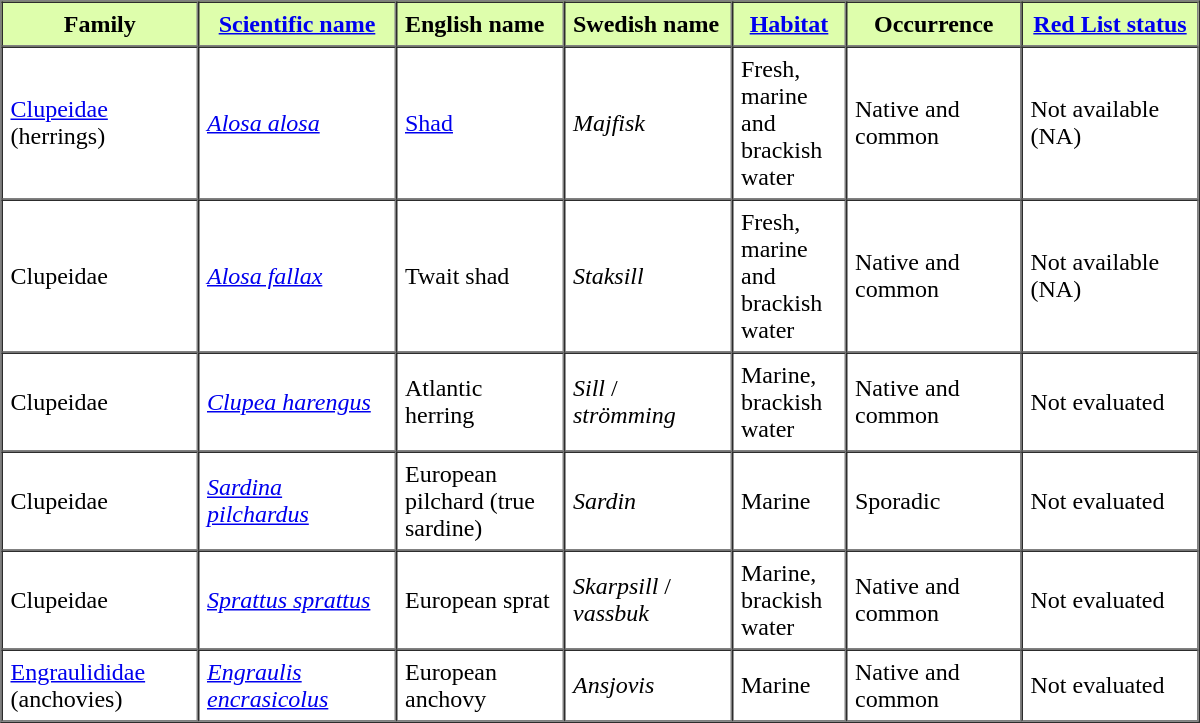<table style="width:800px" border=1 cellspacing=0 cellpadding=5>
<tr bgcolor="#defeac">
<th width=119>Family</th>
<th width=120><a href='#'>Scientific name</a></th>
<td width=100><strong>English name</strong></td>
<td width=100><strong>Swedish name</strong></td>
<th><a href='#'>Habitat</a></th>
<th width=105>Occurrence</th>
<th width=106 nowrap="nowrap"><a href='#'>Red List status</a></th>
</tr>
<tr>
<td><a href='#'>Clupeidae</a> (herrings)</td>
<td><em><a href='#'>Alosa alosa</a></em></td>
<td><a href='#'>Shad</a></td>
<td><em>Majfisk</em></td>
<td>Fresh, marine and brackish water</td>
<td>Native and common</td>
<td>Not available (NA)</td>
</tr>
<tr>
<td>Clupeidae</td>
<td><em><a href='#'>Alosa fallax</a></em></td>
<td>Twait shad</td>
<td><em>Staksill</em></td>
<td>Fresh, marine and brackish water</td>
<td>Native and common</td>
<td>Not available (NA)</td>
</tr>
<tr>
<td>Clupeidae</td>
<td><em><a href='#'>Clupea harengus</a></em></td>
<td>Atlantic herring</td>
<td><em>Sill</em> / <em>strömming</em></td>
<td>Marine, brackish water</td>
<td>Native and common</td>
<td>Not evaluated</td>
</tr>
<tr>
<td>Clupeidae</td>
<td><em><a href='#'>Sardina pilchardus</a></em></td>
<td>European pilchard (true sardine)</td>
<td><em>Sardin</em></td>
<td>Marine</td>
<td>Sporadic</td>
<td>Not evaluated</td>
</tr>
<tr>
<td>Clupeidae</td>
<td><em><a href='#'>Sprattus sprattus</a></em></td>
<td>European sprat</td>
<td><em>Skarpsill</em> / <em>vassbuk</em></td>
<td>Marine, brackish water</td>
<td>Native and common</td>
<td>Not evaluated</td>
</tr>
<tr>
<td><a href='#'>Engraulididae</a> (anchovies)</td>
<td><em><a href='#'>Engraulis encrasicolus</a></em></td>
<td>European anchovy</td>
<td><em>Ansjovis</em></td>
<td>Marine</td>
<td>Native and common</td>
<td>Not evaluated</td>
</tr>
</table>
